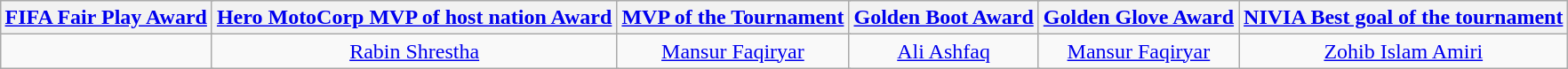<table class="wikitable" style="margin:auto">
<tr>
<th colspan="3"><a href='#'>FIFA Fair Play Award</a></th>
<th colspan="3"><a href='#'>Hero MotoCorp MVP of host nation Award</a></th>
<th colspan="3"><a href='#'>MVP of the Tournament</a></th>
<th colspan="3"><a href='#'>Golden Boot Award</a></th>
<th colspan="3"><a href='#'>Golden Glove Award</a></th>
<th colspan="3"><a href='#'>NIVIA Best goal of the tournament</a></th>
</tr>
<tr>
<td colspan="3" align="center"></td>
<td colspan="3" align="center"> <a href='#'>Rabin Shrestha</a></td>
<td colspan="3" align="center"> <a href='#'>Mansur Faqiryar</a></td>
<td colspan="3" align="center"> <a href='#'>Ali Ashfaq</a></td>
<td colspan="3" align="center"> <a href='#'>Mansur Faqiryar</a></td>
<td colspan="3" align="center"> <a href='#'>Zohib Islam Amiri</a></td>
</tr>
</table>
